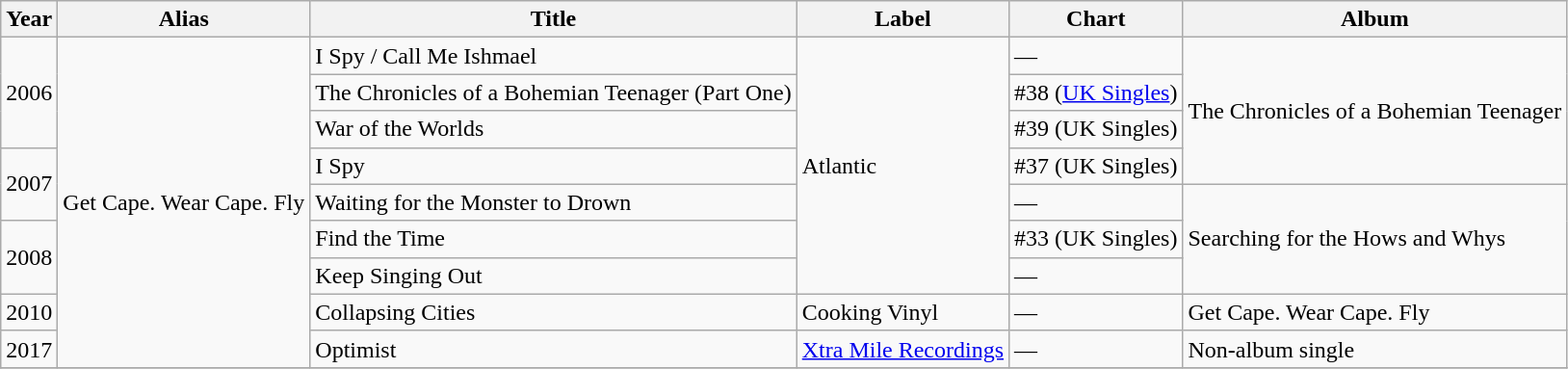<table class="wikitable">
<tr>
<th>Year</th>
<th>Alias</th>
<th>Title</th>
<th>Label</th>
<th>Chart</th>
<th>Album</th>
</tr>
<tr>
<td rowspan=3>2006</td>
<td rowspan=9>Get Cape. Wear Cape. Fly</td>
<td>I Spy / Call Me Ishmael</td>
<td rowspan=7>Atlantic</td>
<td>—</td>
<td rowspan=4>The Chronicles of a Bohemian Teenager</td>
</tr>
<tr>
<td>The Chronicles of a Bohemian Teenager (Part One)</td>
<td>#38 (<a href='#'>UK Singles</a>)</td>
</tr>
<tr>
<td>War of the Worlds</td>
<td>#39 (UK Singles)</td>
</tr>
<tr>
<td rowspan=2>2007</td>
<td>I Spy</td>
<td>#37 (UK Singles)</td>
</tr>
<tr>
<td>Waiting for the Monster to Drown</td>
<td>—</td>
<td rowspan=3>Searching for the Hows and Whys</td>
</tr>
<tr>
<td rowspan=2>2008</td>
<td>Find the Time</td>
<td>#33 (UK Singles)</td>
</tr>
<tr>
<td>Keep Singing Out</td>
<td>—</td>
</tr>
<tr>
<td>2010</td>
<td>Collapsing Cities</td>
<td>Cooking Vinyl</td>
<td>—</td>
<td>Get Cape. Wear Cape. Fly</td>
</tr>
<tr>
<td>2017</td>
<td>Optimist</td>
<td><a href='#'>Xtra Mile Recordings</a></td>
<td>—</td>
<td>Non-album single</td>
</tr>
<tr>
</tr>
</table>
